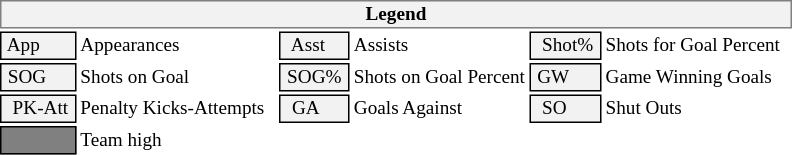<table class="toccolours" style="font-size: 80%; white-space: nowrap;">
<tr>
<th colspan="6" style="background-color: #F2F2F2; border: 1px solid #808080;">Legend</th>
</tr>
<tr>
<td style="background-color: #F2F2F2; border: 1px solid black"> App </td>
<td>Appearances</td>
<td style="background-color: #F2F2F2; border: 1px solid black">  Asst </td>
<td style="padding-right: 8px">Assists</td>
<td style="background-color: #F2F2F2; border: 1px solid black">  Shot% </td>
<td style="padding-right: 8px">Shots for Goal Percent</td>
</tr>
<tr>
<td style="background-color: #F2F2F2; border: 1px solid black"> SOG </td>
<td style="padding-right: 8px">Shots on Goal</td>
<td style="background-color: #F2F2F2; border: 1px solid black;"> SOG% </td>
<td>Shots on Goal Percent</td>
<td style="background-color: #F2F2F2; border: 1px solid black;"> GW </td>
<td style="padding-right: 8px">Game Winning Goals</td>
</tr>
<tr>
<td style="background-color: #F2F2F2; border: 1px solid black">  PK-Att </td>
<td style="padding-right: 8px">Penalty Kicks-Attempts</td>
<td style="background-color: #F2F2F2; border: 1px solid black">  GA </td>
<td style="padding-right: 8px">Goals Against</td>
<td style="background-color: #F2F2F2; border: 1px solid black">  SO </td>
<td style="padding-right: 8px">Shut Outs</td>
</tr>
<tr>
<td style="background:#808080; color:#ffffff; border: 1px solid black">   </td>
<td>Team high</td>
</tr>
<tr>
</tr>
</table>
